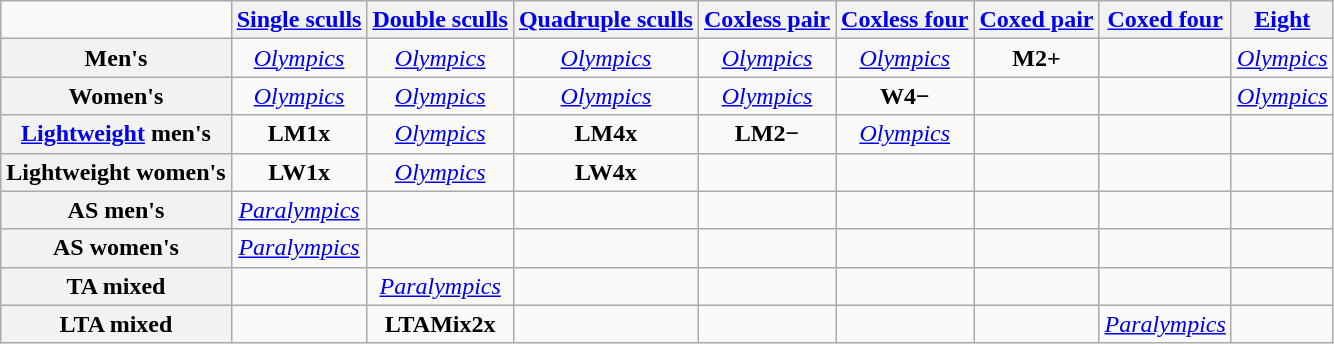<table class="wikitable" style="text-align:center;">
<tr>
<td></td>
<th><a href='#'>Single sculls</a></th>
<th><a href='#'>Double sculls</a></th>
<th><a href='#'>Quadruple sculls</a></th>
<th><a href='#'>Coxless pair</a></th>
<th><a href='#'>Coxless four</a></th>
<th><a href='#'>Coxed pair</a></th>
<th><a href='#'>Coxed four</a></th>
<th><a href='#'>Eight</a></th>
</tr>
<tr>
<th>Men's</th>
<td><em><a href='#'>Olympics</a></em></td>
<td><em><a href='#'>Olympics</a></em></td>
<td><em><a href='#'>Olympics</a></em></td>
<td><em><a href='#'>Olympics</a></em></td>
<td><em><a href='#'>Olympics</a></em></td>
<td><strong>M2+</strong></td>
<td></td>
<td><em><a href='#'>Olympics</a></em></td>
</tr>
<tr>
<th>Women's</th>
<td><em><a href='#'>Olympics</a></em></td>
<td><em><a href='#'>Olympics</a></em></td>
<td><em><a href='#'>Olympics</a></em></td>
<td><em><a href='#'>Olympics</a></em></td>
<td><strong>W4−</strong></td>
<td></td>
<td></td>
<td><em><a href='#'>Olympics</a></em></td>
</tr>
<tr>
<th><a href='#'>Lightweight</a> men's</th>
<td><strong>LM1x</strong></td>
<td><em><a href='#'>Olympics</a></em></td>
<td><strong>LM4x</strong></td>
<td><strong>LM2−</strong></td>
<td><em><a href='#'>Olympics</a></em></td>
<td></td>
<td></td>
<td></td>
</tr>
<tr>
<th>Lightweight women's</th>
<td><strong>LW1x</strong></td>
<td><em><a href='#'>Olympics</a></em></td>
<td><strong>LW4x</strong></td>
<td></td>
<td></td>
<td></td>
<td></td>
<td></td>
</tr>
<tr>
<th>AS men's</th>
<td><em><a href='#'>Paralympics</a></em></td>
<td></td>
<td></td>
<td></td>
<td></td>
<td></td>
<td></td>
<td></td>
</tr>
<tr>
<th>AS women's</th>
<td><em><a href='#'>Paralympics</a></em></td>
<td></td>
<td></td>
<td></td>
<td></td>
<td></td>
<td></td>
<td></td>
</tr>
<tr>
<th>TA mixed</th>
<td></td>
<td><em><a href='#'>Paralympics</a></em></td>
<td></td>
<td></td>
<td></td>
<td></td>
<td></td>
<td></td>
</tr>
<tr>
<th>LTA mixed</th>
<td></td>
<td><strong>LTAMix2x</strong></td>
<td></td>
<td></td>
<td></td>
<td></td>
<td><em><a href='#'>Paralympics</a></em></td>
<td></td>
</tr>
</table>
